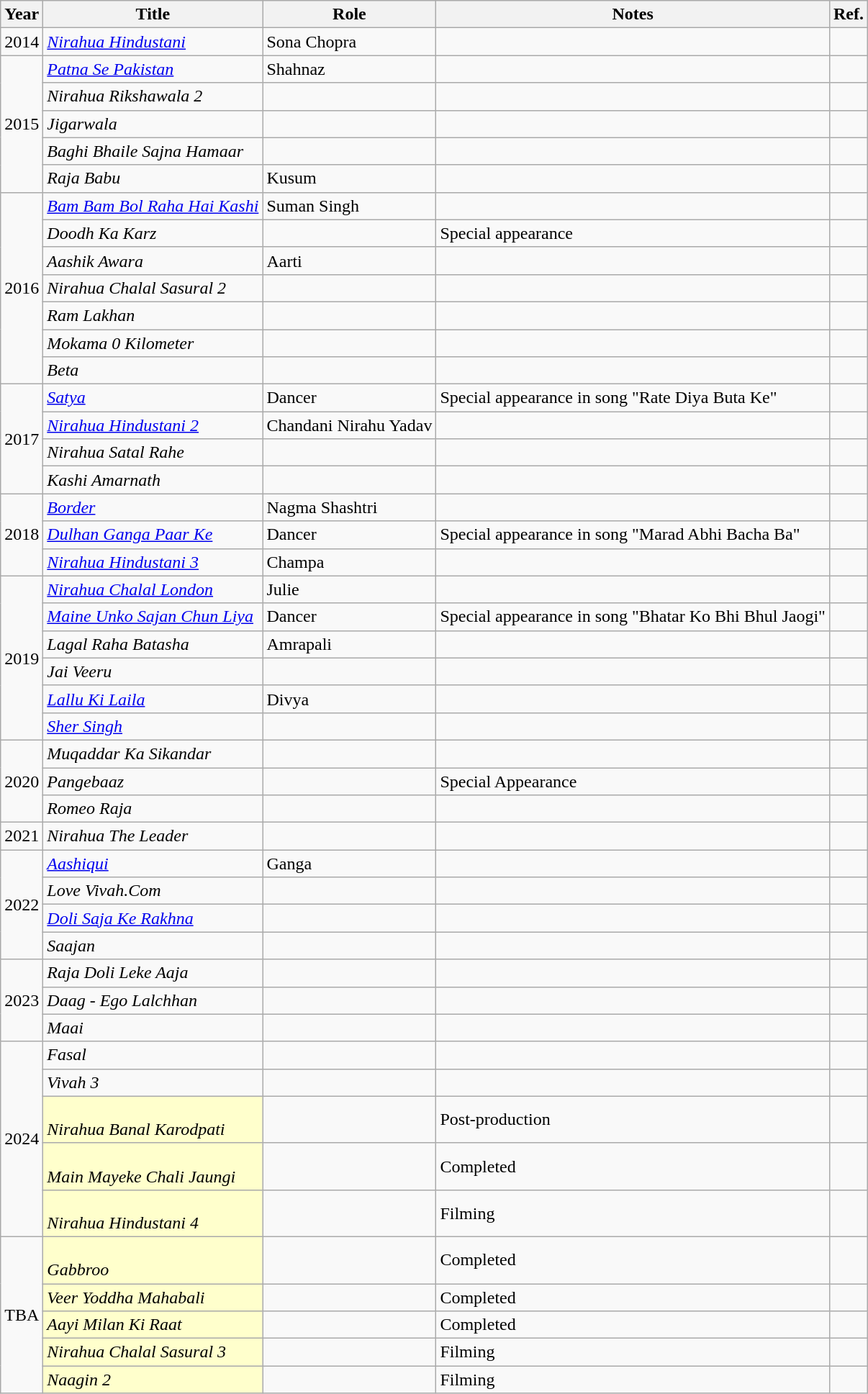<table class="wikitable sortable">
<tr>
<th>Year</th>
<th>Title</th>
<th>Role</th>
<th class="unsortable">Notes</th>
<th class="unsortable">Ref.</th>
</tr>
<tr>
<td>2014</td>
<td><em><a href='#'>Nirahua Hindustani</a></em></td>
<td>Sona Chopra</td>
<td></td>
<td></td>
</tr>
<tr>
<td rowspan="5">2015</td>
<td><em><a href='#'>Patna Se Pakistan</a></em></td>
<td>Shahnaz</td>
<td></td>
<td></td>
</tr>
<tr>
<td><em>Nirahua Rikshawala 2</em></td>
<td></td>
<td></td>
<td></td>
</tr>
<tr>
<td><em>Jigarwala</em></td>
<td></td>
<td></td>
<td></td>
</tr>
<tr>
<td><em>Baghi Bhaile Sajna Hamaar</em></td>
<td></td>
<td></td>
<td></td>
</tr>
<tr>
<td><em>Raja Babu</em></td>
<td>Kusum</td>
<td></td>
<td></td>
</tr>
<tr>
<td rowspan="7">2016</td>
<td><em><a href='#'>Bam Bam Bol Raha Hai Kashi</a></em></td>
<td>Suman Singh</td>
<td></td>
<td></td>
</tr>
<tr>
<td><em>Doodh Ka Karz</em></td>
<td></td>
<td>Special appearance</td>
<td></td>
</tr>
<tr>
<td><em>Aashik Awara</em></td>
<td>Aarti</td>
<td></td>
<td></td>
</tr>
<tr>
<td><em>Nirahua Chalal Sasural 2</em></td>
<td></td>
<td></td>
<td></td>
</tr>
<tr>
<td><em>Ram Lakhan</em></td>
<td></td>
<td></td>
<td></td>
</tr>
<tr>
<td><em>Mokama 0 Kilometer</em></td>
<td></td>
<td></td>
<td></td>
</tr>
<tr>
<td><em>Beta</em></td>
<td></td>
<td></td>
<td></td>
</tr>
<tr>
<td rowspan="4">2017</td>
<td><em><a href='#'>Satya</a></em></td>
<td>Dancer</td>
<td>Special appearance in song "Rate Diya Buta Ke"</td>
<td></td>
</tr>
<tr>
<td><em><a href='#'>Nirahua Hindustani 2</a></em></td>
<td>Chandani Nirahu Yadav</td>
<td></td>
<td></td>
</tr>
<tr>
<td><em>Nirahua Satal Rahe</em></td>
<td></td>
<td></td>
<td></td>
</tr>
<tr>
<td><em>Kashi Amarnath</em></td>
<td></td>
<td></td>
<td></td>
</tr>
<tr>
<td rowspan="3">2018</td>
<td><em><a href='#'>Border</a></em></td>
<td>Nagma Shashtri</td>
<td></td>
<td></td>
</tr>
<tr>
<td><em><a href='#'>Dulhan Ganga Paar Ke</a></em></td>
<td>Dancer</td>
<td>Special appearance in song "Marad Abhi Bacha Ba"</td>
<td></td>
</tr>
<tr>
<td><em><a href='#'>Nirahua Hindustani 3</a></em></td>
<td>Champa</td>
<td></td>
<td></td>
</tr>
<tr>
<td rowspan="6">2019</td>
<td><em><a href='#'>Nirahua Chalal London</a></em></td>
<td>Julie</td>
<td></td>
<td></td>
</tr>
<tr>
<td><em><a href='#'>Maine Unko Sajan Chun Liya</a></em></td>
<td>Dancer</td>
<td>Special appearance in song "Bhatar Ko Bhi Bhul Jaogi"</td>
<td></td>
</tr>
<tr>
<td><em>Lagal Raha Batasha</em></td>
<td>Amrapali</td>
<td></td>
<td></td>
</tr>
<tr>
<td><em>Jai Veeru</em></td>
<td></td>
<td></td>
<td></td>
</tr>
<tr>
<td><em><a href='#'>Lallu Ki Laila</a></em></td>
<td>Divya</td>
<td></td>
<td></td>
</tr>
<tr>
<td><em><a href='#'>Sher Singh</a></em></td>
<td></td>
<td></td>
<td></td>
</tr>
<tr>
<td rowspan="3">2020</td>
<td><em>Muqaddar Ka Sikandar</em></td>
<td></td>
<td></td>
<td></td>
</tr>
<tr>
<td><em>Pangebaaz</em></td>
<td></td>
<td>Special Appearance</td>
<td></td>
</tr>
<tr>
<td><em>Romeo Raja</em></td>
<td></td>
<td></td>
<td></td>
</tr>
<tr>
<td>2021</td>
<td><em>Nirahua The Leader</em></td>
<td></td>
<td></td>
<td></td>
</tr>
<tr>
<td rowspan="4">2022</td>
<td><em><a href='#'>Aashiqui</a></em></td>
<td>Ganga</td>
<td></td>
<td></td>
</tr>
<tr>
<td><em>Love Vivah.Com</em></td>
<td></td>
<td></td>
<td></td>
</tr>
<tr>
<td><em><a href='#'>Doli Saja Ke Rakhna</a></em></td>
<td></td>
<td></td>
<td></td>
</tr>
<tr>
<td><em>Saajan</em></td>
<td></td>
<td></td>
<td></td>
</tr>
<tr>
<td rowspan="3">2023</td>
<td><em>Raja Doli Leke Aaja</em></td>
<td></td>
<td></td>
<td></td>
</tr>
<tr>
<td><em>Daag - Ego Lalchhan</em></td>
<td></td>
<td></td>
<td></td>
</tr>
<tr>
<td><em>Maai</em></td>
<td></td>
<td></td>
<td></td>
</tr>
<tr>
<td rowspan="5">2024</td>
<td><em>Fasal</em></td>
<td></td>
<td></td>
<td></td>
</tr>
<tr>
<td><em>Vivah 3</em></td>
<td></td>
<td></td>
<td></td>
</tr>
<tr>
<td scope="row" style="background:#ffc; "><br><em>Nirahua Banal Karodpati</em>
</td>
<td></td>
<td>Post-production</td>
<td></td>
</tr>
<tr>
<td scope="row" style="background:#ffc; "><br><em>Main Mayeke Chali Jaungi</em>
</td>
<td></td>
<td>Completed</td>
<td></td>
</tr>
<tr>
<td scope="row" style="background:#ffc; "><br><em>Nirahua Hindustani 4</em>
</td>
<td></td>
<td>Filming</td>
<td></td>
</tr>
<tr>
<td rowspan="5">TBA</td>
<td scope="row" style="background:#ffc; "><br><em>Gabbroo</em>
</td>
<td></td>
<td>Completed</td>
<td></td>
</tr>
<tr>
<td scope="row" style="background:#ffc; "><em>Veer Yoddha Mahabali</em> </td>
<td></td>
<td>Completed</td>
<td></td>
</tr>
<tr>
<td scope="row" style="background:#ffc; "><em>Aayi Milan Ki Raat</em> </td>
<td></td>
<td>Completed</td>
<td></td>
</tr>
<tr>
<td scope="row" style="background:#ffc; "><em>Nirahua Chalal Sasural 3</em> </td>
<td></td>
<td>Filming</td>
<td></td>
</tr>
<tr>
<td scope="row" style="background:#ffc; "><em>Naagin 2</em> </td>
<td></td>
<td>Filming</td>
<td></td>
</tr>
</table>
